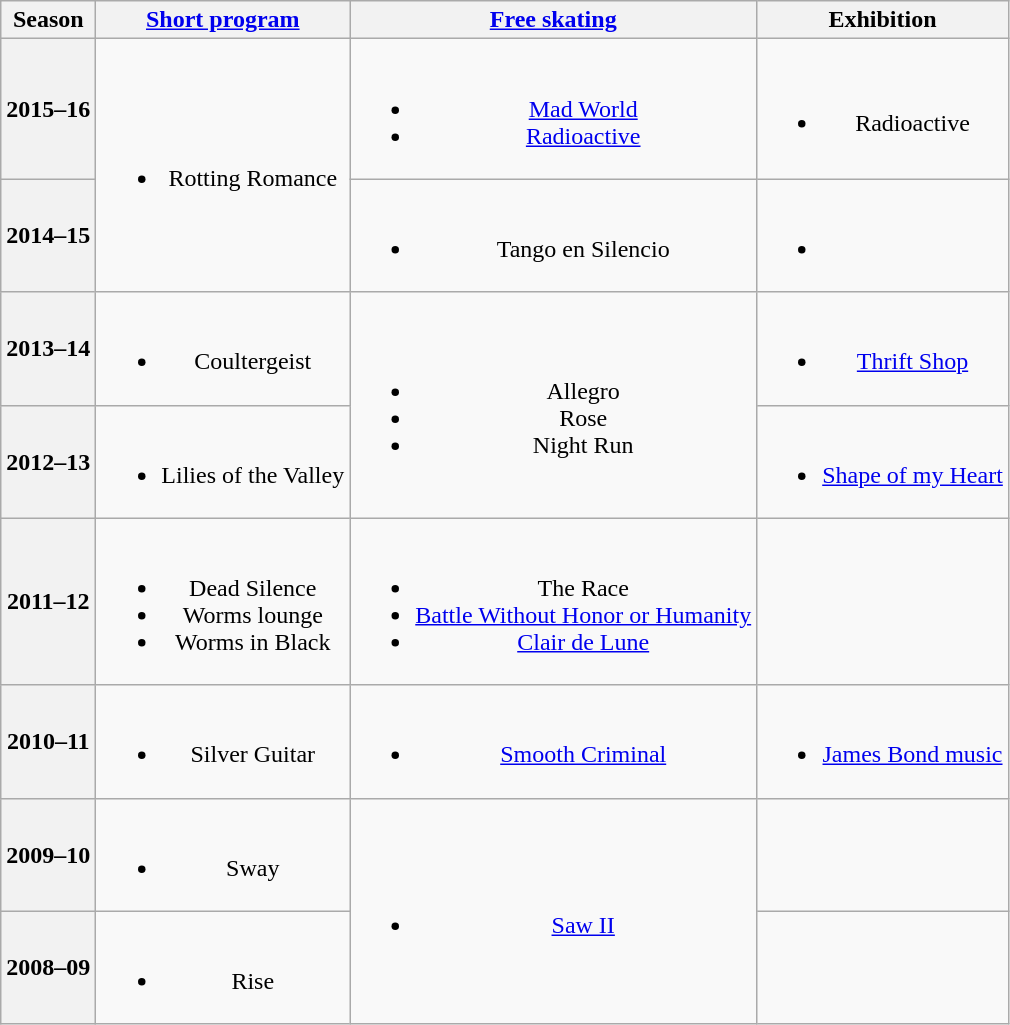<table class="wikitable" style="text-align:center">
<tr>
<th>Season</th>
<th><a href='#'>Short program</a></th>
<th><a href='#'>Free skating</a></th>
<th>Exhibition</th>
</tr>
<tr>
<th>2015–16 <br> </th>
<td rowspan=2><br><ul><li>Rotting Romance <br></li></ul></td>
<td><br><ul><li><a href='#'>Mad World</a> <br></li><li><a href='#'>Radioactive</a> <br></li></ul></td>
<td><br><ul><li>Radioactive <br></li></ul></td>
</tr>
<tr>
<th>2014–15 <br> </th>
<td><br><ul><li>Tango en Silencio <br></li></ul></td>
<td><br><ul><li></li></ul></td>
</tr>
<tr>
<th>2013–14 <br> </th>
<td><br><ul><li>Coultergeist <br></li></ul></td>
<td rowspan=2><br><ul><li>Allegro</li><li>Rose</li><li>Night Run <br></li></ul></td>
<td><br><ul><li><a href='#'>Thrift Shop</a> <br></li></ul></td>
</tr>
<tr>
<th>2012–13 <br> </th>
<td><br><ul><li>Lilies of the Valley <br></li></ul></td>
<td><br><ul><li><a href='#'>Shape of my Heart</a> <br></li></ul></td>
</tr>
<tr>
<th>2011–12 <br> </th>
<td><br><ul><li>Dead Silence <br></li><li>Worms lounge <br></li><li>Worms in Black <br></li></ul></td>
<td><br><ul><li>The Race <br></li><li><a href='#'>Battle Without Honor or Humanity</a> <br></li><li><a href='#'>Clair de Lune</a> <br></li></ul></td>
<td></td>
</tr>
<tr>
<th>2010–11 <br> </th>
<td><br><ul><li>Silver Guitar <br></li></ul></td>
<td><br><ul><li><a href='#'>Smooth Criminal</a> <br></li></ul></td>
<td><br><ul><li><a href='#'>James Bond music</a></li></ul></td>
</tr>
<tr>
<th>2009–10 <br> </th>
<td><br><ul><li>Sway</li></ul></td>
<td rowspan=2><br><ul><li><a href='#'>Saw II</a> <br></li></ul></td>
<td></td>
</tr>
<tr>
<th>2008–09 <br> </th>
<td><br><ul><li>Rise <br></li></ul></td>
<td></td>
</tr>
</table>
